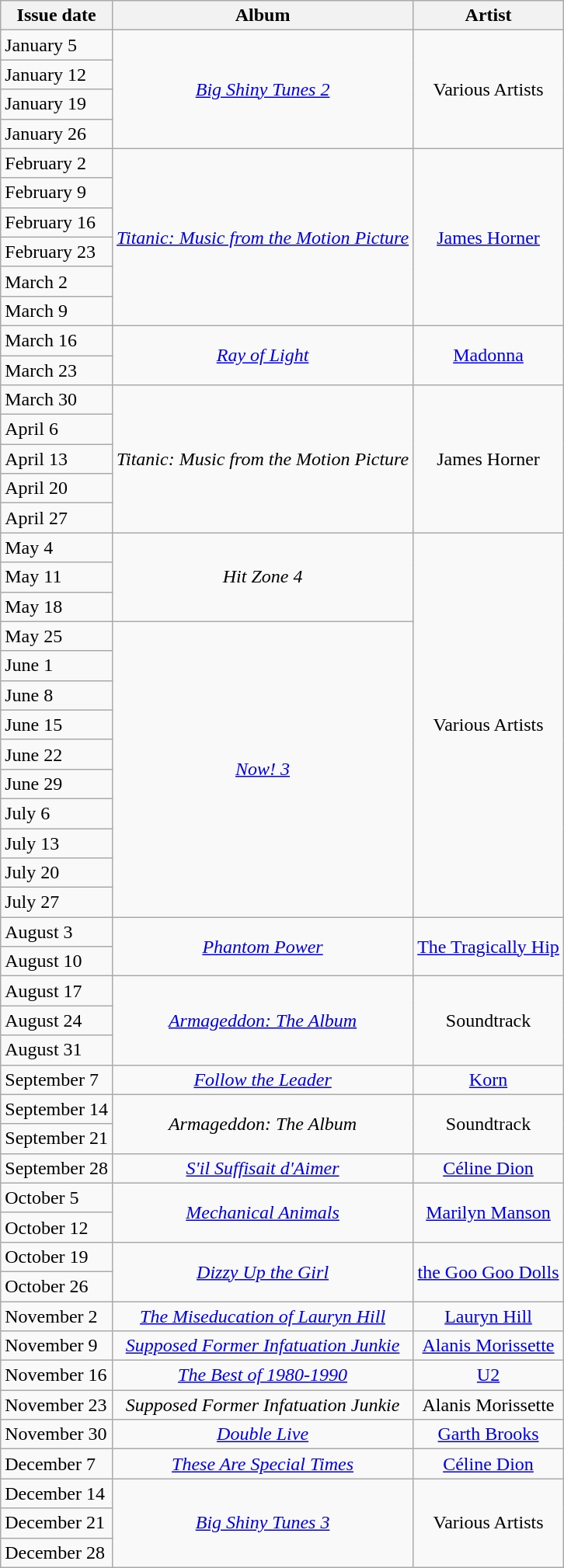<table class="wikitable sortable">
<tr>
<th><strong>Issue date</strong></th>
<th><strong>Album</strong></th>
<th><strong>Artist</strong></th>
</tr>
<tr>
<td>January 5</td>
<td rowspan="4" align="center"><em><a href='#'>Big Shiny Tunes 2</a></em></td>
<td rowspan="4" align="center">Various Artists</td>
</tr>
<tr>
<td>January 12</td>
</tr>
<tr>
<td>January 19</td>
</tr>
<tr>
<td>January 26</td>
</tr>
<tr>
<td>February 2</td>
<td rowspan="6" align="center"><em><a href='#'>Titanic: Music from the Motion Picture</a></em></td>
<td rowspan="6" align="center"><a href='#'>James Horner</a></td>
</tr>
<tr>
<td>February 9</td>
</tr>
<tr>
<td>February 16</td>
</tr>
<tr>
<td>February 23</td>
</tr>
<tr>
<td>March 2</td>
</tr>
<tr>
<td>March 9</td>
</tr>
<tr>
<td>March 16</td>
<td rowspan="2" align="center"><em><a href='#'>Ray of Light</a></em></td>
<td rowspan="2" align="center"><a href='#'>Madonna</a></td>
</tr>
<tr>
<td>March 23</td>
</tr>
<tr>
<td>March 30</td>
<td rowspan="5" align="center"><em>Titanic: Music from the Motion Picture</em></td>
<td rowspan="5" align="center">James Horner</td>
</tr>
<tr>
<td>April 6</td>
</tr>
<tr>
<td>April 13</td>
</tr>
<tr>
<td>April 20</td>
</tr>
<tr>
<td>April 27</td>
</tr>
<tr>
<td>May 4</td>
<td rowspan="3" align="center"><em>Hit Zone 4</em></td>
<td rowspan="13" align="center">Various Artists</td>
</tr>
<tr>
<td>May 11</td>
</tr>
<tr>
<td>May 18</td>
</tr>
<tr>
<td>May 25</td>
<td rowspan="10" align="center"><em><a href='#'>Now! 3</a></em></td>
</tr>
<tr>
<td>June 1</td>
</tr>
<tr>
<td>June 8</td>
</tr>
<tr>
<td>June 15</td>
</tr>
<tr>
<td>June 22</td>
</tr>
<tr>
<td>June 29</td>
</tr>
<tr>
<td>July 6</td>
</tr>
<tr>
<td>July 13</td>
</tr>
<tr>
<td>July 20</td>
</tr>
<tr>
<td>July 27</td>
</tr>
<tr>
<td>August 3</td>
<td rowspan="2" align="center"><em><a href='#'>Phantom Power</a></em></td>
<td rowspan="2" align="center"><a href='#'>The Tragically Hip</a></td>
</tr>
<tr>
<td>August 10</td>
</tr>
<tr>
<td>August 17</td>
<td rowspan="3" align="center"><em><a href='#'>Armageddon: The Album</a></em></td>
<td rowspan="3" align="center">Soundtrack</td>
</tr>
<tr>
<td>August 24</td>
</tr>
<tr>
<td>August 31</td>
</tr>
<tr>
<td>September 7</td>
<td align="center"><em><a href='#'>Follow the Leader</a></em></td>
<td align="center"><a href='#'>Korn</a></td>
</tr>
<tr>
<td>September 14</td>
<td rowspan="2" align="center"><em>Armageddon: The Album</em></td>
<td rowspan="2" align="center">Soundtrack</td>
</tr>
<tr>
<td>September 21</td>
</tr>
<tr>
<td>September 28</td>
<td align="center"><em><a href='#'>S'il Suffisait d'Aimer</a></em></td>
<td align="center"><a href='#'>Céline Dion</a></td>
</tr>
<tr>
<td>October 5</td>
<td rowspan="2" align="center"><em><a href='#'>Mechanical Animals</a></em></td>
<td rowspan="2" align="center"><a href='#'>Marilyn Manson</a></td>
</tr>
<tr>
<td>October 12</td>
</tr>
<tr>
<td>October 19</td>
<td rowspan="2" align="center"><a href='#'><em>Dizzy Up the Girl</em></a></td>
<td rowspan="2" align="center"><a href='#'>the Goo Goo Dolls</a></td>
</tr>
<tr>
<td>October 26</td>
</tr>
<tr>
<td>November 2</td>
<td align="center"><em><a href='#'>The Miseducation of Lauryn Hill</a></em></td>
<td align="center"><a href='#'>Lauryn Hill</a></td>
</tr>
<tr>
<td>November 9</td>
<td align="center"><a href='#'><em>Supposed Former Infatuation Junkie</em></a></td>
<td align="center"><a href='#'>Alanis Morissette</a></td>
</tr>
<tr>
<td>November 16</td>
<td align="center"><em><a href='#'>The Best of 1980-1990</a></em></td>
<td align="center"><a href='#'>U2</a></td>
</tr>
<tr>
<td>November 23</td>
<td align="center"><em>Supposed Former Infatuation Junkie</em></td>
<td align="center">Alanis Morissette</td>
</tr>
<tr>
<td>November 30</td>
<td align="center"><em><a href='#'>Double Live</a></em></td>
<td align="center"><a href='#'>Garth Brooks</a></td>
</tr>
<tr>
<td>December 7</td>
<td align="center"><em><a href='#'>These Are Special Times</a></em></td>
<td align="center"><a href='#'>Céline Dion</a></td>
</tr>
<tr>
<td>December 14</td>
<td rowspan="3" align="center"><em><a href='#'>Big Shiny Tunes 3</a></em></td>
<td rowspan="3" align="center">Various Artists</td>
</tr>
<tr>
<td>December 21</td>
</tr>
<tr>
<td>December 28</td>
</tr>
</table>
